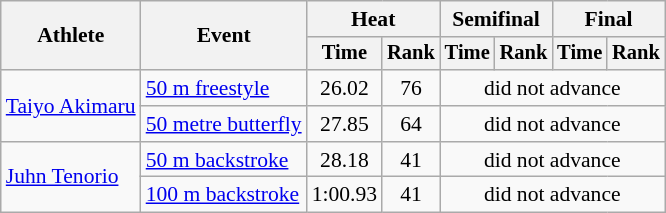<table class="wikitable" style="text-align:center; font-size:90%">
<tr>
<th rowspan="2">Athlete</th>
<th rowspan="2">Event</th>
<th colspan="2">Heat</th>
<th colspan="2">Semifinal</th>
<th colspan="2">Final</th>
</tr>
<tr style="font-size:95%">
<th>Time</th>
<th>Rank</th>
<th>Time</th>
<th>Rank</th>
<th>Time</th>
<th>Rank</th>
</tr>
<tr>
<td align=left rowspan=2><a href='#'>Taiyo Akimaru</a></td>
<td align=left><a href='#'>50 m freestyle</a></td>
<td>26.02</td>
<td>76</td>
<td colspan=4>did not advance</td>
</tr>
<tr>
<td align=left><a href='#'>50 metre butterfly</a></td>
<td>27.85</td>
<td>64</td>
<td colspan=4>did not advance</td>
</tr>
<tr>
<td align=left rowspan=2><a href='#'>Juhn Tenorio</a></td>
<td align=left><a href='#'>50 m backstroke</a></td>
<td>28.18</td>
<td>41</td>
<td colspan=4>did not advance</td>
</tr>
<tr>
<td align=left><a href='#'>100 m backstroke</a></td>
<td>1:00.93</td>
<td>41</td>
<td colspan=4>did not advance</td>
</tr>
</table>
